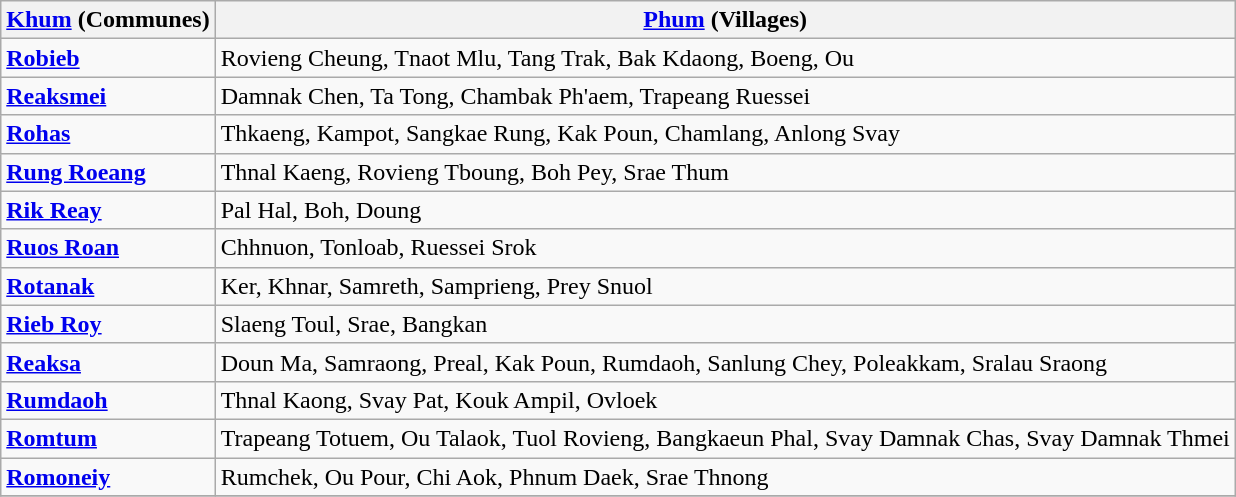<table class="wikitable">
<tr>
<th><a href='#'>Khum</a> (Communes)</th>
<th><a href='#'>Phum</a> (Villages)</th>
</tr>
<tr>
<td><strong><a href='#'>Robieb</a></strong></td>
<td>Rovieng Cheung, Tnaot Mlu, Tang Trak, Bak Kdaong, Boeng, Ou</td>
</tr>
<tr>
<td><strong><a href='#'>Reaksmei</a></strong></td>
<td>Damnak Chen, Ta Tong, Chambak Ph'aem, Trapeang Ruessei</td>
</tr>
<tr>
<td><strong><a href='#'>Rohas</a></strong></td>
<td>Thkaeng, Kampot, Sangkae Rung, Kak Poun, Chamlang, Anlong Svay</td>
</tr>
<tr>
<td><strong><a href='#'>Rung Roeang</a></strong></td>
<td>Thnal Kaeng, Rovieng Tboung, Boh Pey, Srae Thum</td>
</tr>
<tr>
<td><strong><a href='#'>Rik Reay</a></strong></td>
<td>Pal Hal, Boh, Doung</td>
</tr>
<tr>
<td><strong><a href='#'>Ruos Roan</a></strong></td>
<td>Chhnuon, Tonloab, Ruessei Srok</td>
</tr>
<tr>
<td><strong><a href='#'>Rotanak</a></strong></td>
<td>Ker, Khnar, Samreth, Samprieng, Prey Snuol</td>
</tr>
<tr>
<td><strong><a href='#'>Rieb Roy</a></strong></td>
<td>Slaeng Toul, Srae, Bangkan</td>
</tr>
<tr>
<td><strong><a href='#'>Reaksa</a></strong></td>
<td>Doun Ma, Samraong, Preal, Kak Poun, Rumdaoh, Sanlung Chey, Poleakkam, Sralau Sraong</td>
</tr>
<tr>
<td><strong><a href='#'>Rumdaoh</a></strong></td>
<td>Thnal Kaong, Svay Pat, Kouk Ampil, Ovloek</td>
</tr>
<tr>
<td><strong><a href='#'>Romtum</a></strong></td>
<td>Trapeang Totuem, Ou Talaok, Tuol Rovieng, Bangkaeun Phal, Svay Damnak Chas, Svay Damnak Thmei</td>
</tr>
<tr>
<td><strong><a href='#'>Romoneiy</a></strong></td>
<td>Rumchek, Ou Pour, Chi Aok, Phnum Daek, Srae Thnong</td>
</tr>
<tr>
</tr>
</table>
